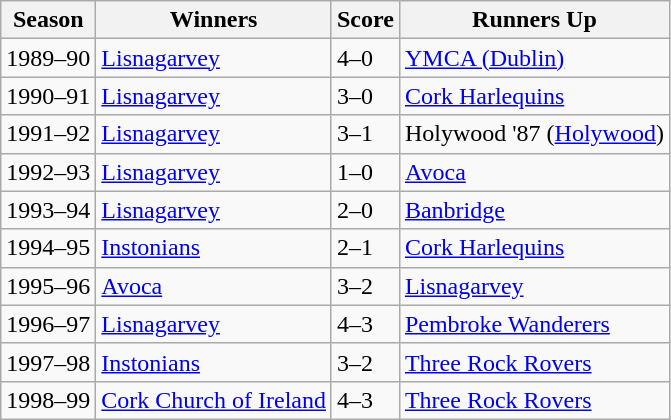<table class="wikitable collapsible">
<tr>
<th>Season</th>
<th>Winners</th>
<th>Score</th>
<th>Runners Up</th>
</tr>
<tr>
<td>1989–90</td>
<td><a href='#'>Lisnagarvey</a></td>
<td>4–0</td>
<td><a href='#'>YMCA (Dublin)</a></td>
</tr>
<tr>
<td>1990–91</td>
<td><a href='#'>Lisnagarvey</a></td>
<td>3–0</td>
<td><a href='#'>Cork Harlequins</a></td>
</tr>
<tr>
<td>1991–92</td>
<td><a href='#'>Lisnagarvey</a></td>
<td>3–1 </td>
<td>Holywood '87 (<a href='#'>Holywood</a>)</td>
</tr>
<tr>
<td>1992–93</td>
<td><a href='#'>Lisnagarvey</a></td>
<td>1–0</td>
<td><a href='#'>Avoca</a></td>
</tr>
<tr>
<td>1993–94</td>
<td><a href='#'>Lisnagarvey</a></td>
<td>2–0</td>
<td><a href='#'>Banbridge</a></td>
</tr>
<tr>
<td>1994–95</td>
<td><a href='#'>Instonians</a></td>
<td>2–1</td>
<td><a href='#'>Cork Harlequins</a></td>
</tr>
<tr>
<td>1995–96</td>
<td><a href='#'>Avoca</a></td>
<td>3–2 </td>
<td><a href='#'>Lisnagarvey</a></td>
</tr>
<tr>
<td>1996–97</td>
<td><a href='#'>Lisnagarvey</a></td>
<td>4–3</td>
<td><a href='#'>Pembroke Wanderers</a></td>
</tr>
<tr>
<td>1997–98</td>
<td><a href='#'>Instonians</a></td>
<td>3–2</td>
<td><a href='#'>Three Rock Rovers</a></td>
</tr>
<tr>
<td>1998–99</td>
<td><a href='#'>Cork Church of Ireland</a></td>
<td>4–3</td>
<td><a href='#'>Three Rock Rovers</a></td>
</tr>
</table>
